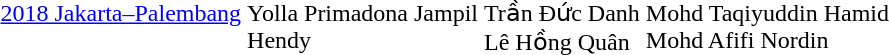<table>
<tr>
<td><a href='#'>2018 Jakarta–Palembang</a></td>
<td><br>Yolla Primadona Jampil<br>Hendy</td>
<td><br>Trần Đức Danh<br>Lê Hồng Quân</td>
<td><br>Mohd Taqiyuddin Hamid<br>Mohd Afifi Nordin</td>
</tr>
</table>
